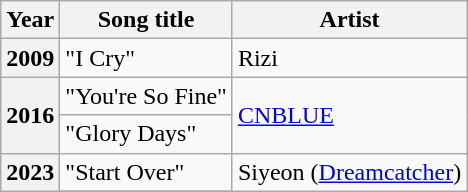<table class="wikitable sortable plainrowheaders">
<tr>
<th scope="col">Year</th>
<th scope="col">Song title</th>
<th scope="col">Artist</th>
</tr>
<tr>
<th scope="row">2009</th>
<td>"I Cry"</td>
<td>Rizi</td>
</tr>
<tr>
<th scope="row" rowspan="2">2016</th>
<td>"You're So Fine"</td>
<td rowspan="2"><a href='#'>CNBLUE</a></td>
</tr>
<tr>
<td>"Glory Days"</td>
</tr>
<tr>
<th scope="row" rowspan="3">2023</th>
<td>"Start Over"</td>
<td rowspan="3">Siyeon (<a href='#'>Dreamcatcher</a>)</td>
</tr>
<tr>
</tr>
</table>
